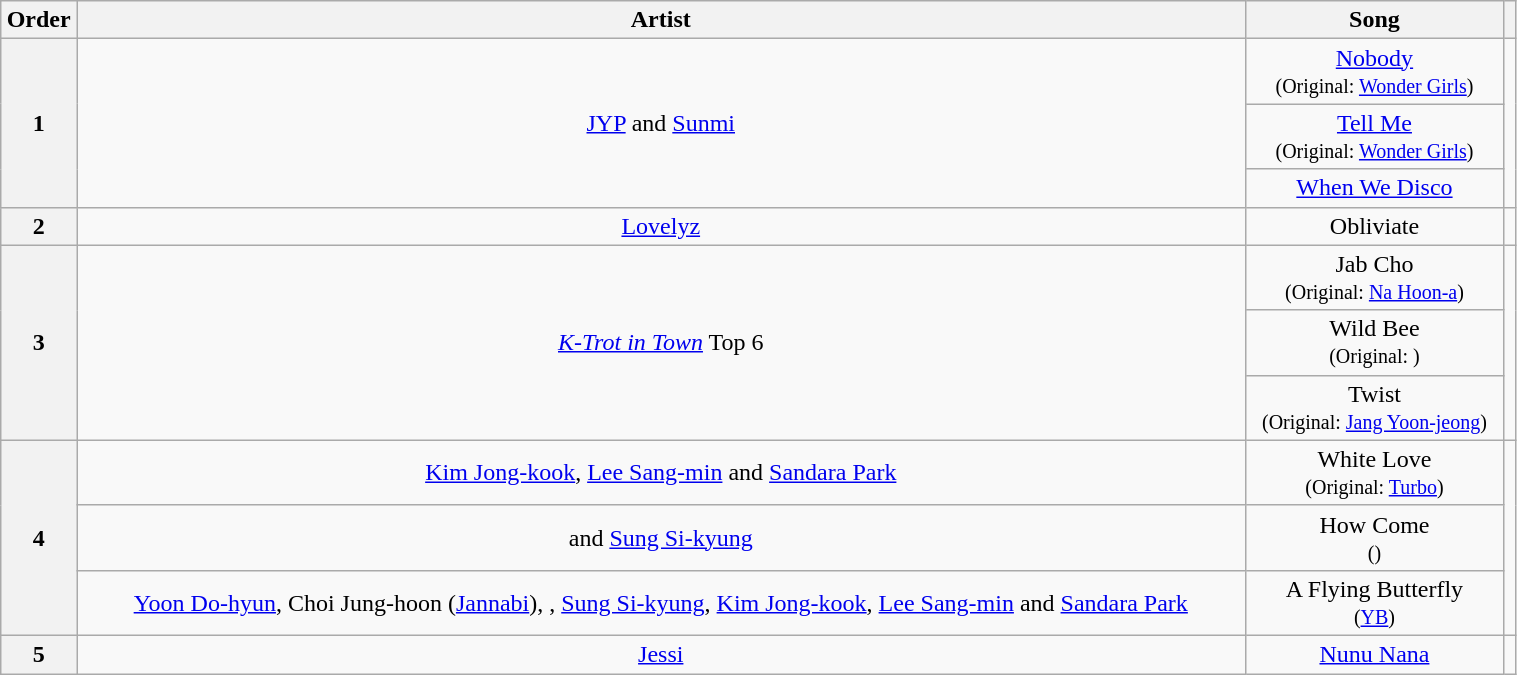<table class="wikitable" style="text-align:center; width:80%;">
<tr>
<th scope="col" width="5%">Order</th>
<th scope="col">Artist</th>
<th scope="col">Song</th>
<th scope="col"></th>
</tr>
<tr>
<th rowspan=3 scope="col">1</th>
<td rowspan=3><a href='#'>JYP</a> and <a href='#'>Sunmi</a></td>
<td><a href='#'>Nobody</a><br><small>(Original: <a href='#'>Wonder Girls</a>)</small></td>
<td rowspan=3></td>
</tr>
<tr>
<td><a href='#'>Tell Me</a><br><small>(Original: <a href='#'>Wonder Girls</a>)</small></td>
</tr>
<tr>
<td><a href='#'>When We Disco</a></td>
</tr>
<tr>
<th scope="col">2</th>
<td><a href='#'>Lovelyz</a></td>
<td>Obliviate</td>
<td></td>
</tr>
<tr>
<th rowspan=3 scope="col">3</th>
<td rowspan=3><em><a href='#'>K-Trot in Town</a></em> Top 6</td>
<td>Jab Cho<br><small>(Original: <a href='#'>Na Hoon-a</a>)</small></td>
<td rowspan=3></td>
</tr>
<tr>
<td>Wild Bee<br><small>(Original: )</small></td>
</tr>
<tr>
<td>Twist<br><small>(Original: <a href='#'>Jang Yoon-jeong</a>)</small></td>
</tr>
<tr>
<th scope="col" rowspan=3>4</th>
<td><a href='#'>Kim Jong-kook</a>, <a href='#'>Lee Sang-min</a> and <a href='#'>Sandara Park</a></td>
<td>White Love<br><small>(Original: <a href='#'>Turbo</a>)</small></td>
<td rowspan=3></td>
</tr>
<tr>
<td> and <a href='#'>Sung Si-kyung</a></td>
<td>How Come<br><small>()</small></td>
</tr>
<tr>
<td><a href='#'>Yoon Do-hyun</a>, Choi Jung-hoon (<a href='#'>Jannabi</a>), , <a href='#'>Sung Si-kyung</a>, <a href='#'>Kim Jong-kook</a>, <a href='#'>Lee Sang-min</a> and <a href='#'>Sandara Park</a></td>
<td>A Flying Butterfly<br><small>(<a href='#'>YB</a>)</small></td>
</tr>
<tr>
<th scope="col">5</th>
<td><a href='#'>Jessi</a></td>
<td><a href='#'>Nunu Nana</a></td>
<td></td>
</tr>
</table>
